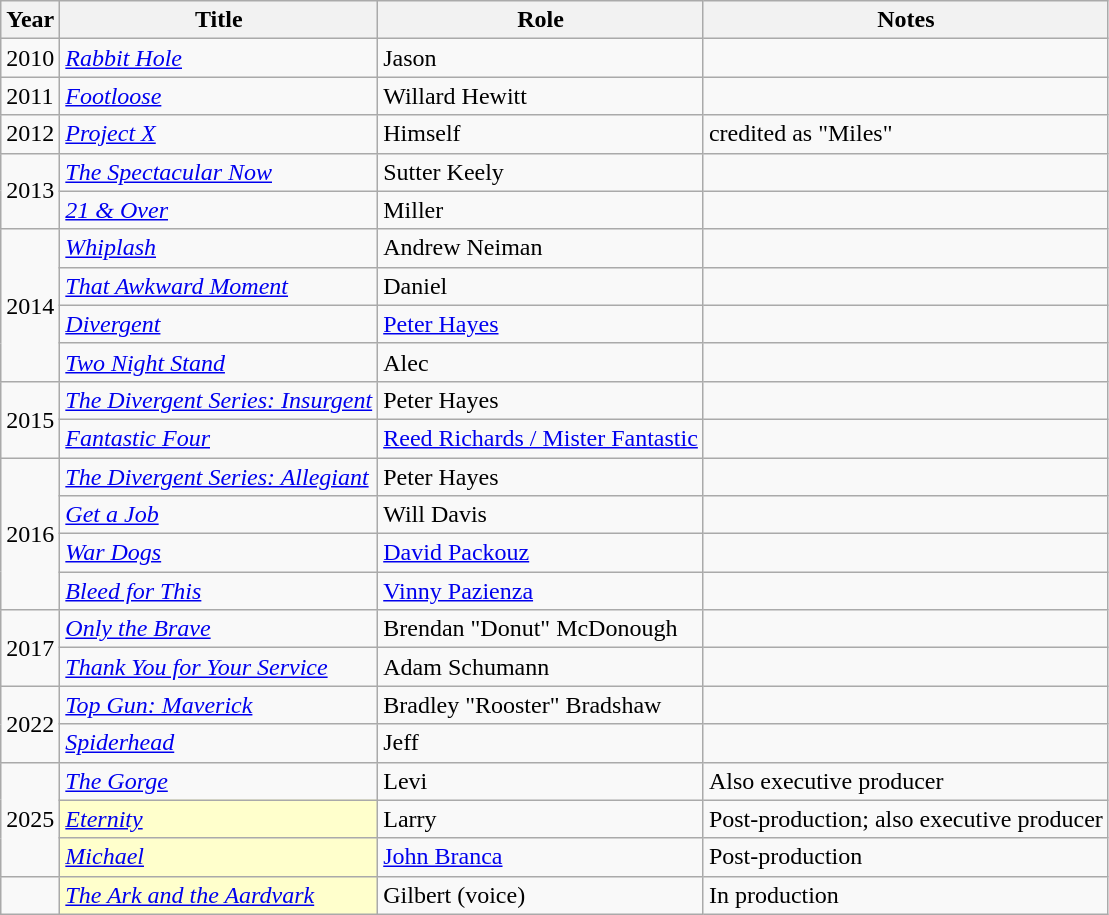<table class="wikitable sortable">
<tr>
<th scope="col">Year</th>
<th scope="col">Title</th>
<th scope="col">Role</th>
<th scope="col">Notes</th>
</tr>
<tr>
<td>2010</td>
<td><em><a href='#'>Rabbit Hole</a></em></td>
<td>Jason</td>
<td></td>
</tr>
<tr>
<td>2011</td>
<td><em><a href='#'>Footloose</a></em></td>
<td>Willard Hewitt</td>
<td></td>
</tr>
<tr>
<td>2012</td>
<td><em><a href='#'>Project X</a></em></td>
<td>Himself</td>
<td>credited as "Miles"</td>
</tr>
<tr>
<td rowspan=2>2013</td>
<td><em><a href='#'>The Spectacular Now</a></em></td>
<td>Sutter Keely</td>
<td></td>
</tr>
<tr>
<td><em><a href='#'>21 & Over</a></em></td>
<td>Miller</td>
<td></td>
</tr>
<tr>
<td rowspan="4">2014</td>
<td><em><a href='#'>Whiplash</a></em></td>
<td>Andrew Neiman</td>
<td></td>
</tr>
<tr>
<td><em><a href='#'>That Awkward Moment</a></em></td>
<td>Daniel</td>
<td></td>
</tr>
<tr>
<td><em><a href='#'>Divergent</a></em></td>
<td><a href='#'>Peter Hayes</a></td>
<td></td>
</tr>
<tr>
<td><em><a href='#'>Two Night Stand</a></em></td>
<td>Alec</td>
<td></td>
</tr>
<tr>
<td rowspan="2">2015</td>
<td><em><a href='#'>The Divergent Series: Insurgent</a></em></td>
<td>Peter Hayes</td>
<td></td>
</tr>
<tr>
<td><em><a href='#'>Fantastic Four</a></em></td>
<td><a href='#'>Reed Richards / Mister Fantastic</a></td>
<td></td>
</tr>
<tr>
<td rowspan="4">2016</td>
<td><em><a href='#'>The Divergent Series: Allegiant</a></em></td>
<td>Peter Hayes</td>
<td></td>
</tr>
<tr>
<td><em><a href='#'>Get a Job</a></em></td>
<td>Will Davis</td>
<td></td>
</tr>
<tr>
<td><em><a href='#'>War Dogs</a></em></td>
<td><a href='#'>David Packouz</a></td>
<td></td>
</tr>
<tr>
<td><em><a href='#'>Bleed for This</a></em></td>
<td><a href='#'>Vinny Pazienza</a></td>
<td></td>
</tr>
<tr>
<td rowspan="2">2017</td>
<td><em><a href='#'>Only the Brave</a></em></td>
<td>Brendan "Donut" McDonough</td>
<td></td>
</tr>
<tr>
<td><em><a href='#'>Thank You for Your Service</a></em></td>
<td>Adam Schumann</td>
<td></td>
</tr>
<tr>
<td rowspan="2">2022</td>
<td><em><a href='#'>Top Gun: Maverick</a></em></td>
<td>Bradley "Rooster" Bradshaw</td>
<td></td>
</tr>
<tr>
<td><em><a href='#'>Spiderhead</a></em></td>
<td>Jeff</td>
<td></td>
</tr>
<tr>
<td rowspan="3">2025</td>
<td><em><a href='#'>The Gorge</a></em></td>
<td>Levi</td>
<td>Also executive producer</td>
</tr>
<tr>
<td style="background:#ffc;"><em><a href='#'>Eternity</a></em> </td>
<td>Larry</td>
<td>Post-production; also executive producer</td>
</tr>
<tr>
<td style="background:#ffc;"><em><a href='#'>Michael</a></em> </td>
<td><a href='#'>John Branca</a></td>
<td>Post-production</td>
</tr>
<tr>
<td></td>
<td style="background:#ffc;"><em><a href='#'>The Ark and the Aardvark</a></em> </td>
<td>Gilbert (voice)</td>
<td>In production</td>
</tr>
</table>
